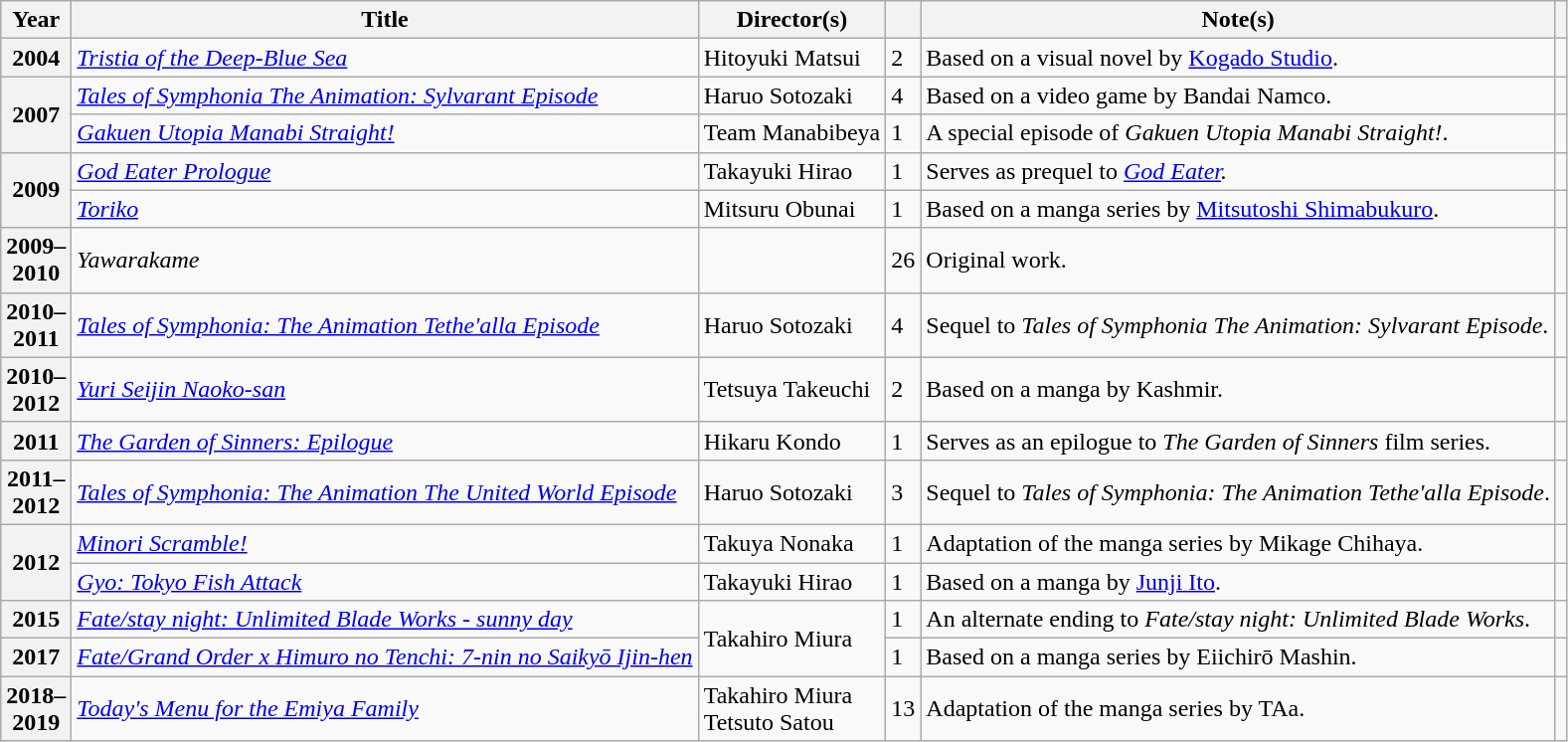<table class="wikitable sortable plainrowheaders">
<tr>
<th scope="col" class="unsortable" width=10>Year</th>
<th scope="col">Title</th>
<th scope="col">Director(s)</th>
<th scope="col"></th>
<th scope="col" class="unsortable">Note(s)</th>
<th scope="col" class="unsortable"></th>
</tr>
<tr>
<th scope="row">2004</th>
<td><em><a href='#'>Tristia of the Deep-Blue Sea</a></em></td>
<td>Hitoyuki Matsui</td>
<td>2</td>
<td align=left>Based on a visual novel by <a href='#'>Kogado Studio</a>.</td>
<td></td>
</tr>
<tr>
<th scope="row" rowspan="2">2007</th>
<td><em><a href='#'>Tales of Symphonia The Animation: Sylvarant Episode</a></em></td>
<td>Haruo Sotozaki</td>
<td>4</td>
<td align=left>Based on a video game by Bandai Namco.</td>
<td></td>
</tr>
<tr>
<td><em><a href='#'>Gakuen Utopia Manabi Straight!</a></em></td>
<td>Team Manabibeya</td>
<td>1</td>
<td align=left>A special episode of <em>Gakuen Utopia Manabi Straight!</em>.</td>
<td></td>
</tr>
<tr>
<th scope="row" rowspan="2">2009</th>
<td><em><a href='#'>God Eater Prologue</a></em></td>
<td>Takayuki Hirao</td>
<td>1</td>
<td align=left>Serves as prequel to <em><a href='#'>God Eater</a>.</em></td>
<td></td>
</tr>
<tr>
<td><em><a href='#'>Toriko</a></em></td>
<td>Mitsuru Obunai</td>
<td>1</td>
<td align=left>Based on a manga series by <a href='#'>Mitsutoshi Shimabukuro</a>.</td>
<td></td>
</tr>
<tr>
<th scope="row">2009–2010</th>
<td><em>Yawarakame</em></td>
<td></td>
<td>26</td>
<td align=left>Original work.</td>
<td></td>
</tr>
<tr>
<th scope="row">2010–2011</th>
<td><em><a href='#'>Tales of Symphonia: The Animation  Tethe'alla Episode</a></em></td>
<td>Haruo Sotozaki</td>
<td>4</td>
<td align=left>Sequel to <em>Tales of Symphonia The Animation: Sylvarant Episode</em>.</td>
<td></td>
</tr>
<tr>
<th scope="row">2010–2012</th>
<td><em><a href='#'>Yuri Seijin Naoko-san</a></em></td>
<td>Tetsuya Takeuchi</td>
<td>2</td>
<td align=left>Based on a manga by Kashmir.</td>
<td></td>
</tr>
<tr>
<th scope="row">2011</th>
<td><em><a href='#'>The Garden of Sinners: Epilogue</a></em></td>
<td>Hikaru Kondo</td>
<td>1</td>
<td align=left>Serves as an epilogue to <em>The Garden of Sinners</em> film series.</td>
<td></td>
</tr>
<tr>
<th scope="row">2011–2012</th>
<td><em><a href='#'>Tales of Symphonia: The Animation  The United World Episode</a></em></td>
<td>Haruo Sotozaki</td>
<td>3</td>
<td align=left>Sequel to <em>Tales of Symphonia: The Animation Tethe'alla Episode</em>.</td>
<td></td>
</tr>
<tr>
<th scope="row" rowspan="2">2012</th>
<td><em><a href='#'>Minori Scramble!</a></em></td>
<td>Takuya Nonaka</td>
<td>1</td>
<td align=left>Adaptation of the manga series by Mikage Chihaya.</td>
<td></td>
</tr>
<tr>
<td><em><a href='#'>Gyo: Tokyo Fish Attack</a></em></td>
<td>Takayuki Hirao</td>
<td>1</td>
<td align=left>Based on a manga by <a href='#'>Junji Ito</a>.</td>
<td></td>
</tr>
<tr>
<th scope="row">2015</th>
<td><em><a href='#'>Fate/stay night: Unlimited Blade Works - sunny day</a></em></td>
<td rowspan="2">Takahiro Miura</td>
<td>1</td>
<td align=left>An alternate ending to <em>Fate/stay night: Unlimited Blade Works</em>.</td>
<td></td>
</tr>
<tr>
<th scope="row">2017</th>
<td><em><a href='#'>Fate/Grand Order x Himuro no Tenchi: 7-nin no Saikyō Ijin-hen</a></em></td>
<td>1</td>
<td align=left>Based on a manga series by Eiichirō Mashin.</td>
<td></td>
</tr>
<tr>
<th scope="row">2018–2019</th>
<td><em><a href='#'>Today's Menu for the Emiya Family</a></em></td>
<td>Takahiro Miura <br> Tetsuto Satou</td>
<td>13</td>
<td align=left>Adaptation of the manga series by TAa.</td>
<td></td>
</tr>
</table>
